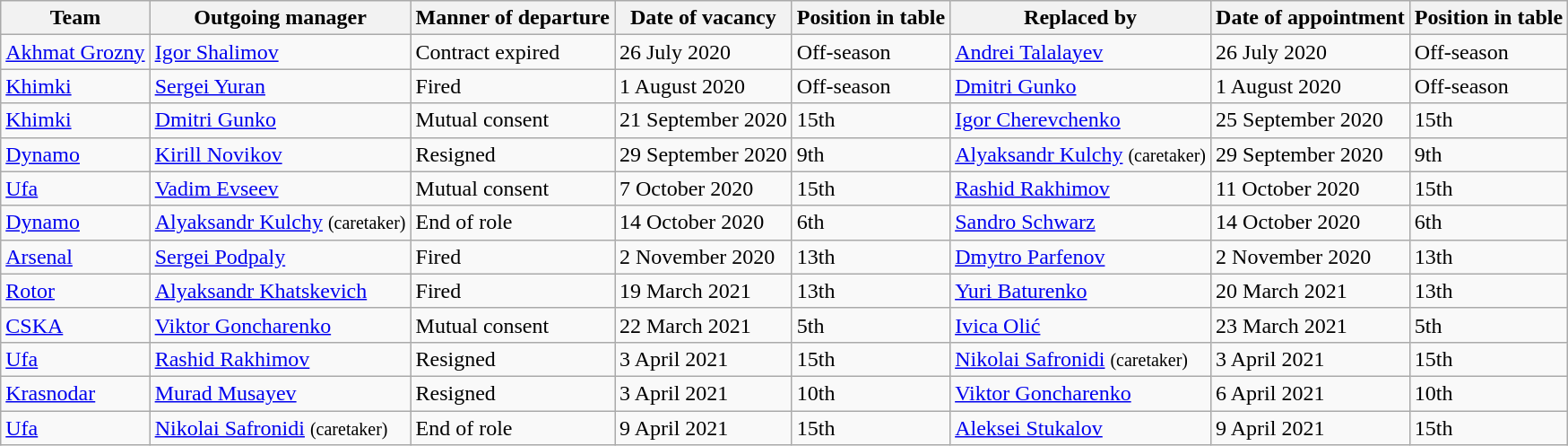<table class="wikitable">
<tr>
<th>Team</th>
<th>Outgoing manager</th>
<th>Manner of departure</th>
<th>Date of vacancy</th>
<th>Position in table</th>
<th>Replaced by</th>
<th>Date of appointment</th>
<th>Position in table</th>
</tr>
<tr>
<td><a href='#'>Akhmat Grozny</a></td>
<td> <a href='#'>Igor Shalimov</a></td>
<td>Contract expired</td>
<td>26 July 2020</td>
<td>Off-season</td>
<td> <a href='#'>Andrei Talalayev</a></td>
<td>26 July 2020</td>
<td>Off-season</td>
</tr>
<tr>
<td><a href='#'>Khimki</a></td>
<td> <a href='#'>Sergei Yuran</a></td>
<td>Fired</td>
<td>1 August 2020</td>
<td>Off-season</td>
<td> <a href='#'>Dmitri Gunko</a></td>
<td>1 August 2020</td>
<td>Off-season</td>
</tr>
<tr>
<td><a href='#'>Khimki</a></td>
<td> <a href='#'>Dmitri Gunko</a></td>
<td>Mutual consent</td>
<td>21 September 2020</td>
<td>15th</td>
<td> <a href='#'>Igor Cherevchenko</a></td>
<td>25 September 2020</td>
<td>15th</td>
</tr>
<tr>
<td><a href='#'>Dynamo</a></td>
<td> <a href='#'>Kirill Novikov</a></td>
<td>Resigned</td>
<td>29 September 2020</td>
<td>9th</td>
<td> <a href='#'>Alyaksandr Kulchy</a> <small>(caretaker)</small></td>
<td>29 September 2020</td>
<td>9th</td>
</tr>
<tr>
<td><a href='#'>Ufa</a></td>
<td> <a href='#'>Vadim Evseev</a></td>
<td>Mutual consent</td>
<td>7 October 2020</td>
<td>15th</td>
<td> <a href='#'>Rashid Rakhimov</a></td>
<td>11 October 2020</td>
<td>15th</td>
</tr>
<tr>
<td><a href='#'>Dynamo</a></td>
<td> <a href='#'>Alyaksandr Kulchy</a> <small>(caretaker)</small></td>
<td>End of role</td>
<td>14 October 2020</td>
<td>6th</td>
<td> <a href='#'>Sandro Schwarz</a></td>
<td>14 October 2020</td>
<td>6th</td>
</tr>
<tr>
<td><a href='#'>Arsenal</a></td>
<td> <a href='#'>Sergei Podpaly</a></td>
<td>Fired</td>
<td>2 November 2020</td>
<td>13th</td>
<td> <a href='#'>Dmytro Parfenov</a></td>
<td>2 November 2020</td>
<td>13th</td>
</tr>
<tr>
<td><a href='#'>Rotor</a></td>
<td> <a href='#'>Alyaksandr Khatskevich</a></td>
<td>Fired</td>
<td>19 March 2021</td>
<td>13th</td>
<td> <a href='#'>Yuri Baturenko</a></td>
<td>20 March 2021</td>
<td>13th</td>
</tr>
<tr>
<td><a href='#'>CSKA</a></td>
<td> <a href='#'>Viktor Goncharenko</a></td>
<td>Mutual consent</td>
<td>22 March 2021</td>
<td>5th</td>
<td> <a href='#'>Ivica Olić</a></td>
<td>23 March 2021</td>
<td>5th</td>
</tr>
<tr>
<td><a href='#'>Ufa</a></td>
<td> <a href='#'>Rashid Rakhimov</a></td>
<td>Resigned</td>
<td>3 April 2021</td>
<td>15th</td>
<td> <a href='#'>Nikolai Safronidi</a> <small>(caretaker)</small></td>
<td>3 April 2021</td>
<td>15th</td>
</tr>
<tr>
<td><a href='#'>Krasnodar</a></td>
<td> <a href='#'>Murad Musayev</a></td>
<td>Resigned</td>
<td>3 April 2021</td>
<td>10th</td>
<td> <a href='#'>Viktor Goncharenko</a></td>
<td>6 April 2021</td>
<td>10th</td>
</tr>
<tr>
<td><a href='#'>Ufa</a></td>
<td> <a href='#'>Nikolai Safronidi</a> <small>(caretaker)</small></td>
<td>End of role</td>
<td>9 April 2021</td>
<td>15th</td>
<td> <a href='#'>Aleksei Stukalov</a></td>
<td>9 April 2021</td>
<td>15th</td>
</tr>
</table>
